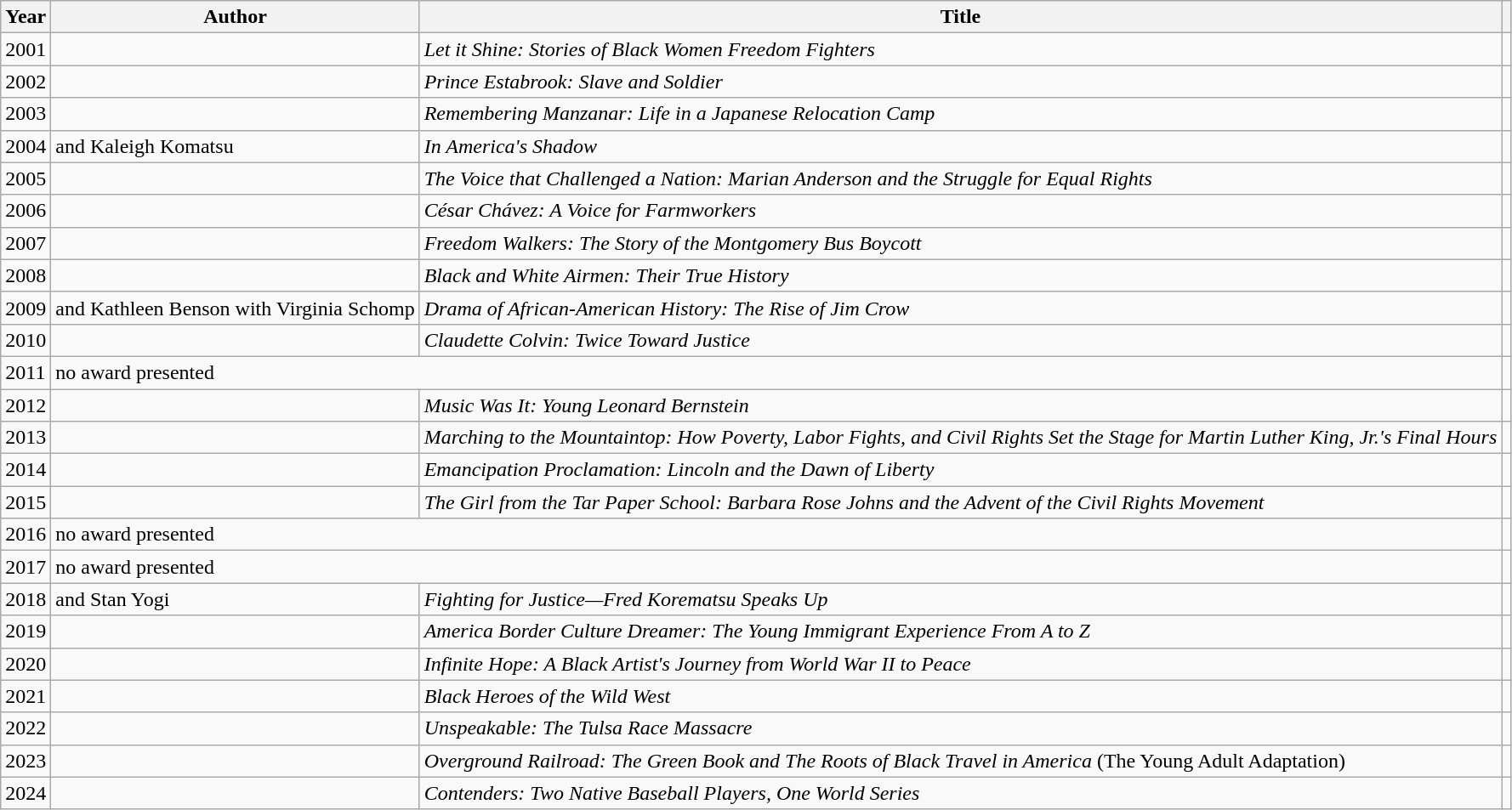<table class="wikitable sortable">
<tr>
<th>Year</th>
<th>Author</th>
<th>Title</th>
<th class="unsortable"></th>
</tr>
<tr>
<td>2001</td>
<td></td>
<td><em>Let it Shine: Stories of Black Women Freedom Fighters</em></td>
<td></td>
</tr>
<tr>
<td>2002</td>
<td></td>
<td><em>Prince Estabrook: Slave and Soldier</em></td>
<td></td>
</tr>
<tr>
<td>2003</td>
<td></td>
<td><em>Remembering Manzanar: Life in a Japanese Relocation Camp</em></td>
<td></td>
</tr>
<tr>
<td>2004</td>
<td> and Kaleigh Komatsu</td>
<td><em>In America's Shadow</em></td>
<td></td>
</tr>
<tr>
<td>2005</td>
<td></td>
<td><em>The Voice that Challenged a Nation: Marian Anderson and the Struggle for Equal Rights</em></td>
</tr>
<tr>
<td>2006</td>
<td></td>
<td><em>César Chávez: A Voice for Farmworkers</em></td>
<td></td>
</tr>
<tr>
<td>2007</td>
<td></td>
<td><em>Freedom Walkers: The Story of the Montgomery Bus Boycott</em></td>
<td></td>
</tr>
<tr>
<td>2008</td>
<td></td>
<td><em>Black and White Airmen: Their True History</em></td>
<td></td>
</tr>
<tr>
<td>2009</td>
<td> and Kathleen Benson with Virginia Schomp</td>
<td><em>Drama of African-American History: The Rise of Jim Crow</em></td>
<td></td>
</tr>
<tr>
<td>2010</td>
<td></td>
<td><em>Claudette Colvin: Twice Toward Justice</em></td>
<td></td>
</tr>
<tr>
<td>2011</td>
<td colspan="2">no award presented</td>
<td></td>
</tr>
<tr>
<td>2012</td>
<td></td>
<td><em>Music Was It: Young Leonard Bernstein</em></td>
<td></td>
</tr>
<tr>
<td>2013</td>
<td></td>
<td><em>Marching to the Mountaintop: How Poverty, Labor Fights, and Civil Rights Set the Stage for Martin Luther King, Jr.'s Final Hours</em></td>
<td></td>
</tr>
<tr>
<td>2014</td>
<td></td>
<td><em>Emancipation Proclamation: Lincoln and the Dawn of Liberty</em></td>
<td></td>
</tr>
<tr>
<td>2015</td>
<td></td>
<td><em>The Girl from the Tar Paper School: Barbara Rose Johns and the Advent of the Civil Rights Movement</em></td>
<td></td>
</tr>
<tr>
<td>2016</td>
<td colspan="2">no award presented</td>
<td></td>
</tr>
<tr>
<td>2017</td>
<td colspan="2">no award presented</td>
<td></td>
</tr>
<tr>
<td>2018</td>
<td> and Stan Yogi</td>
<td><em>Fighting for Justice—Fred Korematsu Speaks Up</em></td>
<td></td>
</tr>
<tr>
<td>2019</td>
<td></td>
<td><em>America Border Culture Dreamer: The Young Immigrant Experience From A to Z</em></td>
<td></td>
</tr>
<tr>
<td>2020</td>
<td></td>
<td><em>Infinite Hope: A Black Artist's Journey from World War II to Peace</em></td>
<td></td>
</tr>
<tr>
<td>2021</td>
<td></td>
<td><em>Black Heroes of the Wild West</em></td>
<td></td>
</tr>
<tr>
<td>2022</td>
<td></td>
<td><em>Unspeakable: The Tulsa Race Massacre</em></td>
<td></td>
</tr>
<tr>
<td>2023</td>
<td></td>
<td><em>Overground Railroad: The Green Book and The Roots of Black Travel in America</em> (The Young Adult Adaptation)</td>
<td></td>
</tr>
<tr>
<td>2024</td>
<td></td>
<td><em>Contenders: Two Native Baseball Players, One World Series</em></td>
<td></td>
</tr>
</table>
